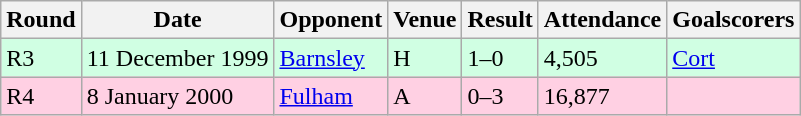<table class="wikitable">
<tr>
<th>Round</th>
<th>Date</th>
<th>Opponent</th>
<th>Venue</th>
<th>Result</th>
<th>Attendance</th>
<th>Goalscorers</th>
</tr>
<tr style="background:#d0ffe3;">
<td>R3</td>
<td>11 December 1999</td>
<td><a href='#'>Barnsley</a></td>
<td>H</td>
<td>1–0</td>
<td>4,505</td>
<td><a href='#'>Cort</a></td>
</tr>
<tr style="background:#ffd0e3;">
<td>R4</td>
<td>8 January 2000</td>
<td><a href='#'>Fulham</a></td>
<td>A</td>
<td>0–3</td>
<td>16,877</td>
<td></td>
</tr>
</table>
